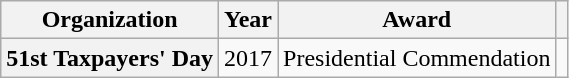<table class="wikitable sortable plainrowheaders" style="width:auto">
<tr>
<th scope="col">Organization</th>
<th scope="col">Year</th>
<th scope="col">Award</th>
<th scope="col" class="unsortable"></th>
</tr>
<tr>
<th scope="row">51st Taxpayers' Day</th>
<td style="text-align:center">2017</td>
<td>Presidential Commendation</td>
<td style="text-align:center"></td>
</tr>
</table>
